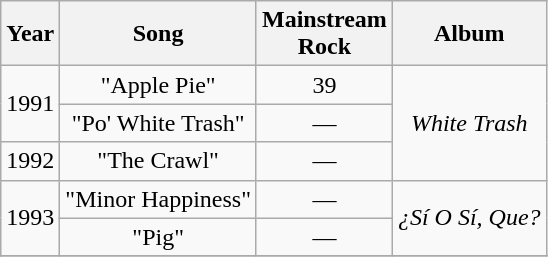<table class="wikitable" style="text-align:center;">
<tr>
<th>Year</th>
<th>Song</th>
<th>Mainstream<br>Rock</th>
<th>Album</th>
</tr>
<tr>
<td rowspan="2">1991</td>
<td>"Apple Pie"</td>
<td>39</td>
<td rowspan="3"><em>White Trash</em></td>
</tr>
<tr>
<td>"Po' White Trash"</td>
<td>—</td>
</tr>
<tr>
<td>1992</td>
<td>"The Crawl"</td>
<td>—</td>
</tr>
<tr>
<td rowspan="2">1993</td>
<td>"Minor Happiness"</td>
<td>—</td>
<td rowspan="2"><em>¿Sí O Sí, Que?</em></td>
</tr>
<tr>
<td>"Pig"</td>
<td>—</td>
</tr>
<tr>
</tr>
</table>
